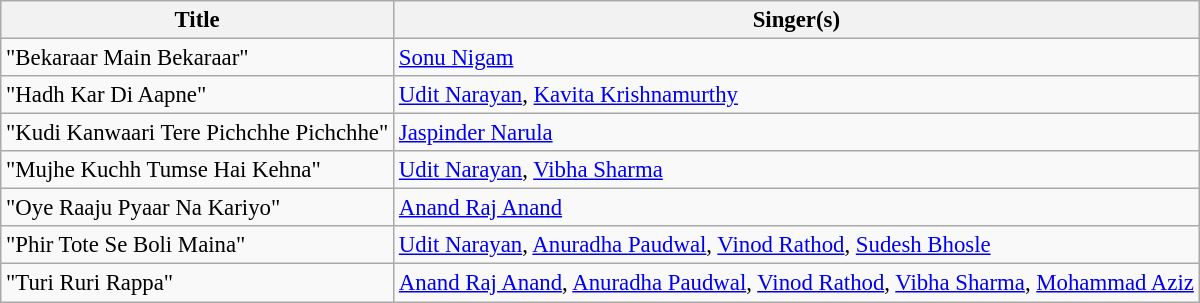<table class="wikitable" style="font-size:95%;">
<tr>
<th>Title</th>
<th>Singer(s)</th>
</tr>
<tr>
<td>"Bekaraar Main Bekaraar"</td>
<td><a href='#'>Sonu Nigam</a></td>
</tr>
<tr>
<td>"Hadh Kar Di Aapne"</td>
<td><a href='#'>Udit Narayan</a>, <a href='#'>Kavita Krishnamurthy</a></td>
</tr>
<tr>
<td>"Kudi Kanwaari Tere Pichchhe Pichchhe"</td>
<td><a href='#'>Jaspinder Narula</a></td>
</tr>
<tr>
<td>"Mujhe Kuchh Tumse Hai Kehna"</td>
<td><a href='#'>Udit Narayan</a>, <a href='#'>Vibha Sharma</a></td>
</tr>
<tr>
<td>"Oye Raaju Pyaar Na Kariyo"</td>
<td><a href='#'>Anand Raj Anand</a></td>
</tr>
<tr>
<td>"Phir Tote Se Boli Maina"</td>
<td><a href='#'>Udit Narayan</a>, <a href='#'>Anuradha Paudwal</a>, <a href='#'>Vinod Rathod</a>, <a href='#'>Sudesh Bhosle</a></td>
</tr>
<tr>
<td>"Turi Ruri Rappa"</td>
<td><a href='#'>Anand Raj Anand</a>, <a href='#'>Anuradha Paudwal</a>, <a href='#'>Vinod Rathod</a>, <a href='#'>Vibha Sharma</a>, <a href='#'>Mohammad Aziz</a></td>
</tr>
</table>
